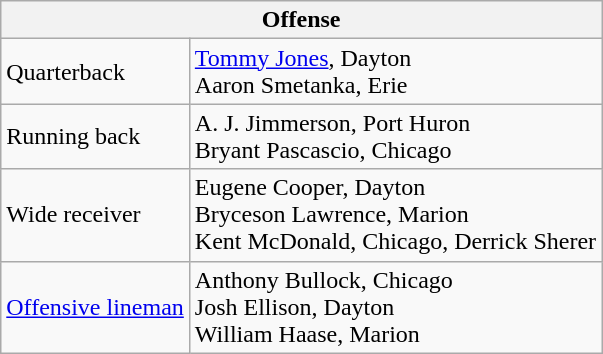<table class="wikitable">
<tr>
<th colspan="2">Offense</th>
</tr>
<tr>
<td>Quarterback</td>
<td><a href='#'>Tommy Jones</a>, Dayton<br>Aaron Smetanka, Erie</td>
</tr>
<tr>
<td>Running back</td>
<td>A. J. Jimmerson, Port Huron<br>Bryant Pascascio, Chicago</td>
</tr>
<tr>
<td>Wide receiver</td>
<td>Eugene Cooper, Dayton<br>Bryceson Lawrence, Marion<br>Kent McDonald, Chicago, Derrick Sherer</td>
</tr>
<tr>
<td><a href='#'>Offensive lineman</a></td>
<td>Anthony Bullock, Chicago<br>Josh Ellison, Dayton<br>William Haase, Marion</td>
</tr>
</table>
